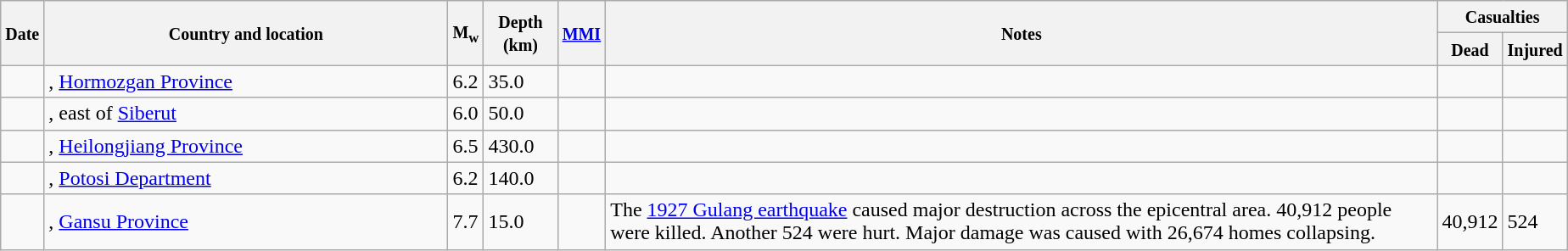<table class="wikitable sortable sort-under" style="border:1px black; margin-left:1em;">
<tr>
<th rowspan="2"><small>Date</small></th>
<th rowspan="2" style="width: 310px"><small>Country and location</small></th>
<th rowspan="2"><small>M<sub>w</sub></small></th>
<th rowspan="2"><small>Depth (km)</small></th>
<th rowspan="2"><small><a href='#'>MMI</a></small></th>
<th rowspan="2" class="unsortable"><small>Notes</small></th>
<th colspan="2"><small>Casualties</small></th>
</tr>
<tr>
<th><small>Dead</small></th>
<th><small>Injured</small></th>
</tr>
<tr>
<td></td>
<td>, <a href='#'>Hormozgan Province</a></td>
<td>6.2</td>
<td>35.0</td>
<td></td>
<td></td>
<td></td>
<td></td>
</tr>
<tr>
<td></td>
<td>, east of <a href='#'>Siberut</a></td>
<td>6.0</td>
<td>50.0</td>
<td></td>
<td></td>
<td></td>
<td></td>
</tr>
<tr>
<td></td>
<td>, <a href='#'>Heilongjiang Province</a></td>
<td>6.5</td>
<td>430.0</td>
<td></td>
<td></td>
<td></td>
<td></td>
</tr>
<tr>
<td></td>
<td>, <a href='#'>Potosi Department</a></td>
<td>6.2</td>
<td>140.0</td>
<td></td>
<td></td>
<td></td>
<td></td>
</tr>
<tr>
<td></td>
<td>, <a href='#'>Gansu Province</a></td>
<td>7.7</td>
<td>15.0</td>
<td></td>
<td>The <a href='#'>1927 Gulang earthquake</a> caused major destruction across the epicentral area. 40,912 people were killed. Another 524 were hurt. Major damage was caused with 26,674 homes collapsing.</td>
<td>40,912</td>
<td>524</td>
</tr>
</table>
